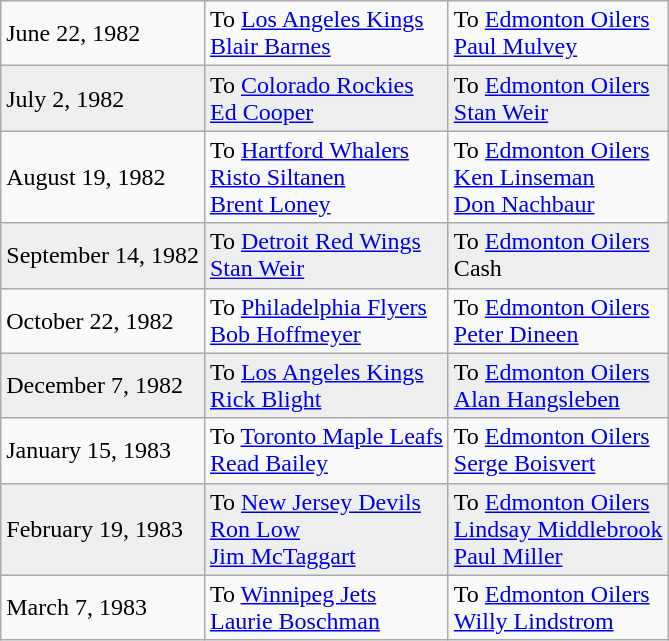<table class="wikitable">
<tr>
<td>June 22, 1982</td>
<td valign="top">To <a href='#'>Los Angeles Kings</a><br><a href='#'>Blair Barnes</a></td>
<td valign="top">To <a href='#'>Edmonton Oilers</a><br><a href='#'>Paul Mulvey</a></td>
</tr>
<tr style="background:#eee;">
<td>July 2, 1982</td>
<td valign="top">To <a href='#'>Colorado Rockies</a><br><a href='#'>Ed Cooper</a></td>
<td valign="top">To <a href='#'>Edmonton Oilers</a><br><a href='#'>Stan Weir</a></td>
</tr>
<tr>
<td>August 19, 1982</td>
<td valign="top">To <a href='#'>Hartford Whalers</a><br><a href='#'>Risto Siltanen</a><br><a href='#'>Brent Loney</a></td>
<td valign="top">To <a href='#'>Edmonton Oilers</a><br><a href='#'>Ken Linseman</a><br><a href='#'>Don Nachbaur</a></td>
</tr>
<tr style="background:#eee;">
<td>September 14, 1982</td>
<td valign="top">To <a href='#'>Detroit Red Wings</a><br><a href='#'>Stan Weir</a></td>
<td valign="top">To <a href='#'>Edmonton Oilers</a><br>Cash</td>
</tr>
<tr>
<td>October 22, 1982</td>
<td valign="top">To <a href='#'>Philadelphia Flyers</a><br><a href='#'>Bob Hoffmeyer</a></td>
<td valign="top">To <a href='#'>Edmonton Oilers</a><br><a href='#'>Peter Dineen</a></td>
</tr>
<tr style="background:#eee;">
<td>December 7, 1982</td>
<td valign="top">To <a href='#'>Los Angeles Kings</a><br><a href='#'>Rick Blight</a></td>
<td valign="top">To <a href='#'>Edmonton Oilers</a><br><a href='#'>Alan Hangsleben</a></td>
</tr>
<tr>
<td>January 15, 1983</td>
<td valign="top">To <a href='#'>Toronto Maple Leafs</a><br><a href='#'>Read Bailey</a></td>
<td valign="top">To <a href='#'>Edmonton Oilers</a><br><a href='#'>Serge Boisvert</a></td>
</tr>
<tr style="background:#eee;">
<td>February 19, 1983</td>
<td valign="top">To <a href='#'>New Jersey Devils</a><br><a href='#'>Ron Low</a><br><a href='#'>Jim McTaggart</a></td>
<td valign="top">To <a href='#'>Edmonton Oilers</a><br><a href='#'>Lindsay Middlebrook</a><br><a href='#'>Paul Miller</a></td>
</tr>
<tr>
<td>March 7, 1983</td>
<td valign="top">To <a href='#'>Winnipeg Jets</a><br><a href='#'>Laurie Boschman</a></td>
<td valign="top">To <a href='#'>Edmonton Oilers</a><br><a href='#'>Willy Lindstrom</a></td>
</tr>
</table>
